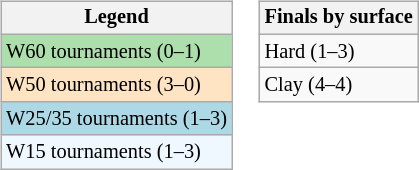<table>
<tr valign=top>
<td><br><table class="wikitable" style="font-size:85%">
<tr>
<th>Legend</th>
</tr>
<tr style="background:#addfad;">
<td>W60 tournaments (0–1)</td>
</tr>
<tr style="background:#ffe4c4;">
<td>W50 tournaments (3–0)</td>
</tr>
<tr style="background:lightblue;">
<td>W25/35 tournaments (1–3)</td>
</tr>
<tr style="background:#f0f8ff;">
<td>W15 tournaments (1–3)</td>
</tr>
</table>
</td>
<td><br><table class="wikitable" style="font-size:85%">
<tr>
<th>Finals by surface</th>
</tr>
<tr>
<td>Hard (1–3)</td>
</tr>
<tr>
<td>Clay (4–4)</td>
</tr>
</table>
</td>
</tr>
</table>
